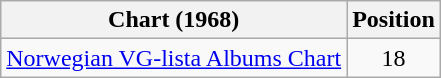<table class="wikitable" style="text-align:center;">
<tr>
<th>Chart (1968)</th>
<th>Position</th>
</tr>
<tr>
<td><a href='#'>Norwegian VG-lista Albums Chart</a></td>
<td align="center">18</td>
</tr>
</table>
